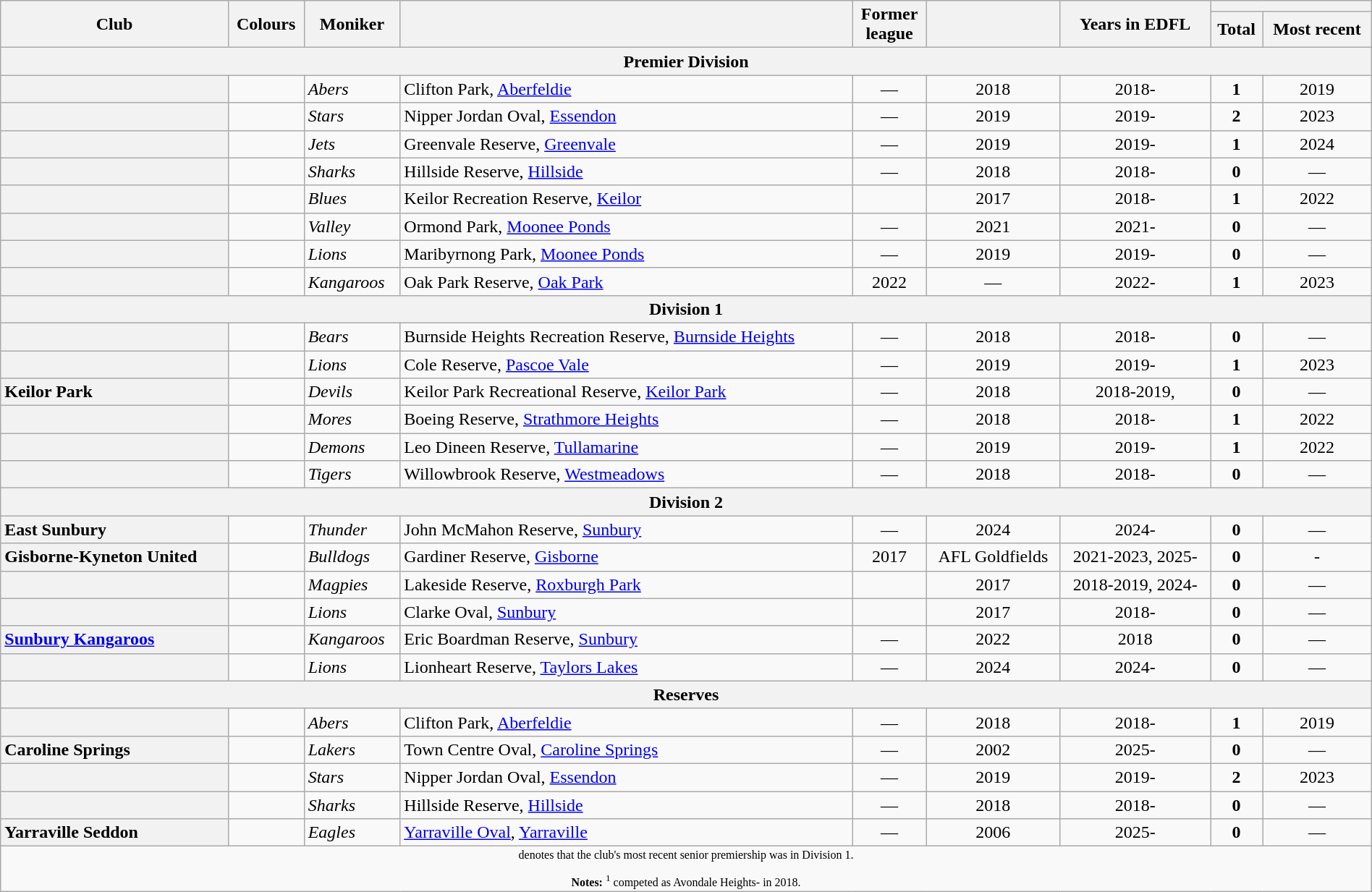<table class="wikitable" style="text-align:center; width:100%">
<tr>
<th rowspan="2">Club</th>
<th rowspan="2">Colours</th>
<th rowspan="2">Moniker</th>
<th rowspan="2"></th>
<th rowspan="2">Former<br>league</th>
<th rowspan="2"></th>
<th rowspan="2">Years in EDFL</th>
<th colspan="2"></th>
</tr>
<tr>
<th>Total</th>
<th>Most recent</th>
</tr>
<tr>
<th colspan="9">Premier Division</th>
</tr>
<tr>
<th style="text-align:left"></th>
<td></td>
<td style="text-align:left"><em>Abers</em></td>
<td style="text-align:left">Clifton Park, <a href='#'>Aberfeldie</a></td>
<td>—</td>
<td>2018</td>
<td>2018-</td>
<td><strong>1</strong></td>
<td>2019</td>
</tr>
<tr>
<th style="text-align:left"></th>
<td></td>
<td style="text-align:left"><em>Stars</em></td>
<td style="text-align:left">Nipper Jordan Oval, <a href='#'>Essendon</a></td>
<td>—</td>
<td>2019</td>
<td>2019-</td>
<td><strong>2</strong></td>
<td>2023</td>
</tr>
<tr>
<th style="text-align:left"></th>
<td></td>
<td style="text-align:left"><em>Jets</em></td>
<td style="text-align:left">Greenvale Reserve, <a href='#'>Greenvale</a></td>
<td>—</td>
<td>2019</td>
<td>2019-</td>
<td><strong>1</strong></td>
<td>2024</td>
</tr>
<tr>
<th style="text-align:left"></th>
<td></td>
<td style="text-align:left"><em>Sharks</em></td>
<td style="text-align:left">Hillside Reserve, <a href='#'>Hillside</a></td>
<td>—</td>
<td>2018</td>
<td>2018-</td>
<td><strong>0</strong></td>
<td>—</td>
</tr>
<tr>
<th style="text-align:left"></th>
<td></td>
<td style="text-align:left"><em>Blues</em></td>
<td style="text-align:left">Keilor Recreation Reserve, <a href='#'>Keilor</a></td>
<td></td>
<td>2017</td>
<td>2018-</td>
<td><strong>1</strong></td>
<td>2022</td>
</tr>
<tr>
<th style="text-align:left"></th>
<td></td>
<td style="text-align:left"><em>Valley</em></td>
<td style="text-align:left">Ormond Park, <a href='#'>Moonee Ponds</a></td>
<td>—</td>
<td>2021</td>
<td>2021-</td>
<td><strong>0</strong></td>
<td>—</td>
</tr>
<tr>
<th style="text-align:left"></th>
<td></td>
<td style="text-align:left"><em>Lions</em></td>
<td style="text-align:left">Maribyrnong Park, <a href='#'>Moonee Ponds</a></td>
<td>—</td>
<td>2019</td>
<td>2019-</td>
<td><strong>0</strong></td>
<td>—</td>
</tr>
<tr>
<th style="text-align:left"></th>
<td></td>
<td style="text-align:left"><em>Kangaroos</em></td>
<td style="text-align:left">Oak Park Reserve, <a href='#'>Oak Park</a></td>
<td>2022</td>
<td>—</td>
<td>2022-</td>
<td><strong>1</strong></td>
<td>2023</td>
</tr>
<tr>
<th colspan="9">Division 1</th>
</tr>
<tr>
<th style="text-align:left"></th>
<td></td>
<td style="text-align:left"><em>Bears</em></td>
<td style="text-align:left">Burnside Heights Recreation Reserve, <a href='#'>Burnside Heights</a></td>
<td>—</td>
<td>2018</td>
<td>2018-</td>
<td><strong>0</strong></td>
<td>—</td>
</tr>
<tr>
<th style="text-align:left"></th>
<td></td>
<td style="text-align:left"><em>Lions</em></td>
<td style="text-align:left">Cole Reserve, <a href='#'>Pascoe Vale</a></td>
<td>—</td>
<td>2019</td>
<td>2019-</td>
<td><strong>1</strong></td>
<td>2023</td>
</tr>
<tr>
<th style="text-align:left">Keilor Park</th>
<td></td>
<td style="text-align:left"><em>Devils</em></td>
<td style="text-align:left">Keilor Park Recreational Reserve, <a href='#'>Keilor Park</a></td>
<td>—</td>
<td>2018</td>
<td>2018-2019,</td>
<td><strong>0</strong></td>
<td>—</td>
</tr>
<tr>
<th style="text-align:left"></th>
<td></td>
<td style="text-align:left"><em>Mores</em></td>
<td style="text-align:left">Boeing Reserve, <a href='#'>Strathmore Heights</a></td>
<td>—</td>
<td>2018</td>
<td>2018-</td>
<td><strong>1</strong></td>
<td>2022</td>
</tr>
<tr>
<th style="text-align:left"></th>
<td></td>
<td style="text-align:left"><em>Demons</em></td>
<td style="text-align:left">Leo Dineen Reserve, <a href='#'>Tullamarine</a></td>
<td>—</td>
<td>2019</td>
<td>2019-</td>
<td><strong>1</strong></td>
<td>2022</td>
</tr>
<tr>
<th style="text-align:left"></th>
<td></td>
<td style="text-align:left"><em>Tigers</em></td>
<td style="text-align:left">Willowbrook Reserve, <a href='#'>Westmeadows</a></td>
<td>—</td>
<td>2018</td>
<td>2018-</td>
<td><strong>0</strong></td>
<td>—</td>
</tr>
<tr>
<th colspan="9">Division 2</th>
</tr>
<tr>
<th style="text-align:left">East Sunbury</th>
<td></td>
<td style="text-align:left"><em>Thunder</em></td>
<td style="text-align:left">John McMahon Reserve, <a href='#'>Sunbury</a></td>
<td>—</td>
<td>2024</td>
<td>2024-</td>
<td><strong>0</strong></td>
<td>—</td>
</tr>
<tr>
<th style="text-align:left">Gisborne-Kyneton United</th>
<td></td>
<td align="left"><em>Bulldogs</em></td>
<td align="left">Gardiner Reserve, <a href='#'>Gisborne</a></td>
<td>2017</td>
<td align="center">AFL Goldfields</td>
<td>2021-2023, 2025-</td>
<td><strong>0</strong></td>
<td>-</td>
</tr>
<tr>
<th style="text-align:left"></th>
<td></td>
<td style="text-align:left"><em>Magpies</em></td>
<td style="text-align:left">Lakeside Reserve, <a href='#'>Roxburgh Park</a></td>
<td></td>
<td>2017</td>
<td>2018-2019, 2024-</td>
<td><strong>0</strong></td>
<td>—</td>
</tr>
<tr>
<th style="text-align:left"></th>
<td></td>
<td style="text-align:left"><em>Lions</em></td>
<td style="text-align:left">Clarke Oval, <a href='#'>Sunbury</a></td>
<td></td>
<td>2017</td>
<td>2018-</td>
<td><strong>0</strong></td>
<td>—</td>
</tr>
<tr>
<th style="text-align:left"><a href='#'>Sunbury Kangaroos</a></th>
<td></td>
<td style="text-align:left"><em>Kangaroos</em></td>
<td style="text-align:left">Eric Boardman Reserve, <a href='#'>Sunbury</a></td>
<td>—</td>
<td>2022</td>
<td>2018</td>
<td><strong>0</strong></td>
<td>—</td>
</tr>
<tr>
<th style="text-align:left"></th>
<td></td>
<td style="text-align:left"><em>Lions</em></td>
<td style="text-align:left">Lionheart Reserve, <a href='#'>Taylors Lakes</a></td>
<td>—</td>
<td>2024</td>
<td>2024-</td>
<td><strong>0</strong></td>
<td>—</td>
</tr>
<tr>
<th colspan="9">Reserves</th>
</tr>
<tr>
<th style="text-align:left"></th>
<td></td>
<td style="text-align:left"><em>Abers</em></td>
<td style="text-align:left">Clifton Park, <a href='#'>Aberfeldie</a></td>
<td>—</td>
<td>2018</td>
<td>2018-</td>
<td><strong>1</strong></td>
<td>2019</td>
</tr>
<tr>
<th style="text-align:left">Caroline Springs</th>
<td></td>
<td style="text-align:left"><em>Lakers</em></td>
<td style="text-align:left">Town Centre Oval, <a href='#'>Caroline Springs</a></td>
<td>—</td>
<td>2002</td>
<td>2025-</td>
<td><strong>0</strong></td>
<td>—</td>
</tr>
<tr>
<th style="text-align:left"></th>
<td></td>
<td style="text-align:left"><em>Stars</em></td>
<td style="text-align:left">Nipper Jordan Oval, <a href='#'>Essendon</a></td>
<td>—</td>
<td>2019</td>
<td>2019-</td>
<td><strong>2</strong></td>
<td>2023</td>
</tr>
<tr>
<th style="text-align:left"></th>
<td></td>
<td style="text-align:left"><em>Sharks</em></td>
<td style="text-align:left">Hillside Reserve, <a href='#'>Hillside</a></td>
<td>—</td>
<td>2018</td>
<td>2018-</td>
<td><strong>0</strong></td>
<td>—</td>
</tr>
<tr>
<th style="text-align:left">Yarraville Seddon</th>
<td></td>
<td style="text-align:left"><em>Eagles</em></td>
<td style="text-align:left"><a href='#'>Yarraville Oval</a>, <a href='#'>Yarraville</a></td>
<td>—</td>
<td>2006</td>
<td>2025-</td>
<td><strong>0</strong></td>
<td>—</td>
</tr>
<tr class="sortbottom">
<td colspan="9" style="font-size:8pt; text-align:center">denotes that the club's most recent senior premiership was in Division 1.<br><br><strong>Notes:</strong>
<sup>1</sup>  competed as Avondale Heights- in 2018.</td>
</tr>
</table>
